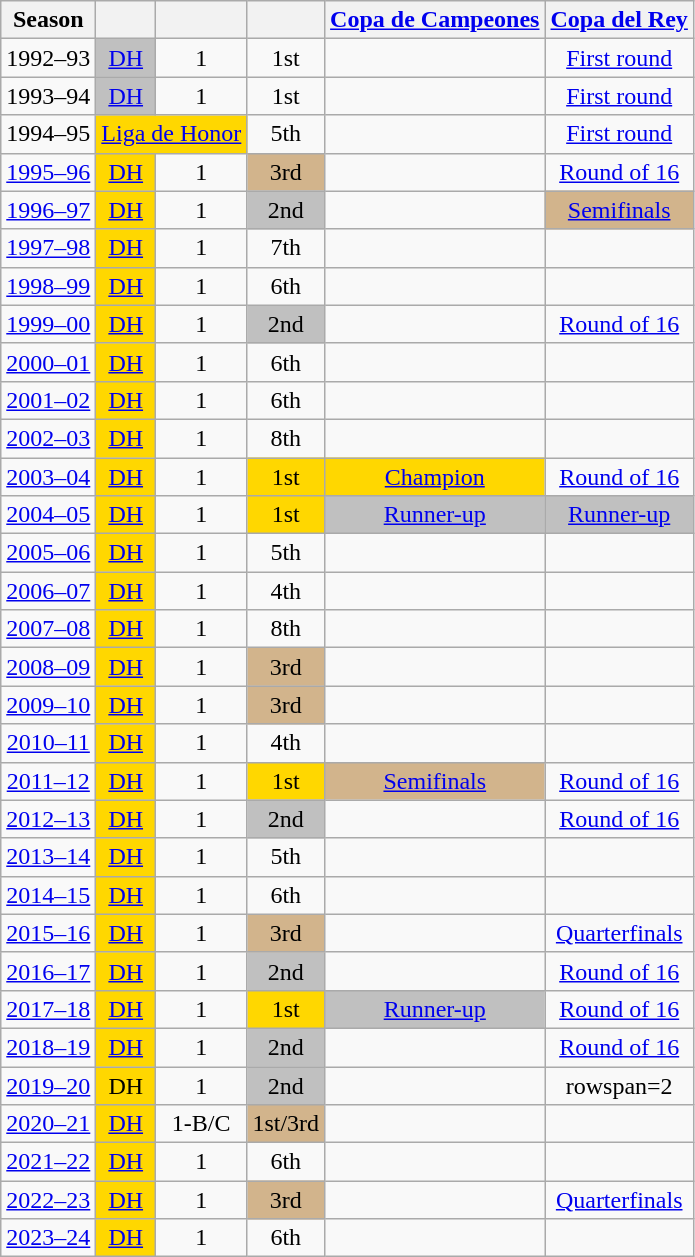<table class="wikitable" style="text-align:center">
<tr>
<th>Season</th>
<th></th>
<th></th>
<th></th>
<th><a href='#'>Copa de Campeones</a></th>
<th><a href='#'>Copa del Rey</a></th>
</tr>
<tr>
<td>1992–93</td>
<td bgcolor=silver><a href='#'>DH</a></td>
<td>1</td>
<td>1st</td>
<td></td>
<td><a href='#'>First round</a></td>
</tr>
<tr>
<td>1993–94</td>
<td bgcolor=silver><a href='#'>DH</a></td>
<td>1</td>
<td>1st</td>
<td></td>
<td><a href='#'>First round</a></td>
</tr>
<tr>
<td>1994–95</td>
<td colspan=2 bgcolor=gold><a href='#'>Liga de Honor</a></td>
<td>5th</td>
<td></td>
<td><a href='#'>First round</a></td>
</tr>
<tr>
<td><a href='#'>1995–96</a></td>
<td bgcolor=gold><a href='#'>DH</a></td>
<td>1</td>
<td bgcolor=#D2B48C>3rd</td>
<td></td>
<td><a href='#'>Round of 16</a></td>
</tr>
<tr>
<td><a href='#'>1996–97</a></td>
<td bgcolor=gold><a href='#'>DH</a></td>
<td>1</td>
<td bgcolor=silver>2nd</td>
<td></td>
<td bgcolor=#D2B48C><a href='#'>Semifinals</a></td>
</tr>
<tr>
<td><a href='#'>1997–98</a></td>
<td bgcolor=gold><a href='#'>DH</a></td>
<td>1</td>
<td>7th</td>
<td></td>
<td></td>
</tr>
<tr>
<td><a href='#'>1998–99</a></td>
<td bgcolor=gold><a href='#'>DH</a></td>
<td>1</td>
<td>6th</td>
<td></td>
<td></td>
</tr>
<tr>
<td><a href='#'>1999–00</a></td>
<td bgcolor=gold><a href='#'>DH</a></td>
<td>1</td>
<td bgcolor=silver>2nd</td>
<td></td>
<td><a href='#'>Round of 16</a></td>
</tr>
<tr>
<td><a href='#'>2000–01</a></td>
<td bgcolor=gold><a href='#'>DH</a></td>
<td>1</td>
<td>6th</td>
<td></td>
<td></td>
</tr>
<tr>
<td><a href='#'>2001–02</a></td>
<td bgcolor=gold><a href='#'>DH</a></td>
<td>1</td>
<td>6th</td>
<td></td>
<td></td>
</tr>
<tr>
<td><a href='#'>2002–03</a></td>
<td bgcolor=gold><a href='#'>DH</a></td>
<td>1</td>
<td>8th</td>
<td></td>
<td></td>
</tr>
<tr>
<td><a href='#'>2003–04</a></td>
<td bgcolor=gold><a href='#'>DH</a></td>
<td>1</td>
<td bgcolor=gold>1st</td>
<td bgcolor=gold><a href='#'>Champion</a></td>
<td><a href='#'>Round of 16</a></td>
</tr>
<tr>
<td><a href='#'>2004–05</a></td>
<td bgcolor=gold><a href='#'>DH</a></td>
<td>1</td>
<td bgcolor=gold>1st</td>
<td bgcolor=silver><a href='#'>Runner-up</a></td>
<td bgcolor=silver><a href='#'>Runner-up</a></td>
</tr>
<tr>
<td><a href='#'>2005–06</a></td>
<td bgcolor=gold><a href='#'>DH</a></td>
<td>1</td>
<td>5th</td>
<td></td>
<td></td>
</tr>
<tr>
<td><a href='#'>2006–07</a></td>
<td bgcolor=gold><a href='#'>DH</a></td>
<td>1</td>
<td>4th</td>
<td></td>
<td></td>
</tr>
<tr>
<td><a href='#'>2007–08</a></td>
<td bgcolor=gold><a href='#'>DH</a></td>
<td>1</td>
<td>8th</td>
<td></td>
<td></td>
</tr>
<tr>
<td><a href='#'>2008–09</a></td>
<td bgcolor=gold><a href='#'>DH</a></td>
<td>1</td>
<td bgcolor=#D2B48C>3rd</td>
<td></td>
<td></td>
</tr>
<tr>
<td><a href='#'>2009–10</a></td>
<td bgcolor=gold><a href='#'>DH</a></td>
<td>1</td>
<td bgcolor=#D2B48C>3rd</td>
<td></td>
<td></td>
</tr>
<tr>
<td><a href='#'>2010–11</a></td>
<td bgcolor=gold><a href='#'>DH</a></td>
<td>1</td>
<td>4th</td>
<td></td>
<td></td>
</tr>
<tr>
<td><a href='#'>2011–12</a></td>
<td bgcolor=gold><a href='#'>DH</a></td>
<td>1</td>
<td bgcolor=gold>1st</td>
<td bgcolor=#D2B48C><a href='#'>Semifinals</a></td>
<td><a href='#'>Round of 16</a></td>
</tr>
<tr>
<td><a href='#'>2012–13</a></td>
<td bgcolor=gold><a href='#'>DH</a></td>
<td>1</td>
<td bgcolor=silver>2nd</td>
<td></td>
<td><a href='#'>Round of 16</a></td>
</tr>
<tr>
<td><a href='#'>2013–14</a></td>
<td bgcolor=gold><a href='#'>DH</a></td>
<td>1</td>
<td>5th</td>
<td></td>
<td></td>
</tr>
<tr>
<td><a href='#'>2014–15</a></td>
<td bgcolor=gold><a href='#'>DH</a></td>
<td>1</td>
<td>6th</td>
<td></td>
<td></td>
</tr>
<tr>
<td><a href='#'>2015–16</a></td>
<td bgcolor=gold><a href='#'>DH</a></td>
<td>1</td>
<td bgcolor=#D2B48C>3rd</td>
<td></td>
<td><a href='#'>Quarterfinals</a></td>
</tr>
<tr>
<td><a href='#'>2016–17</a></td>
<td bgcolor=gold><a href='#'>DH</a></td>
<td>1</td>
<td bgcolor=silver>2nd</td>
<td></td>
<td><a href='#'>Round of 16</a></td>
</tr>
<tr>
<td><a href='#'>2017–18</a></td>
<td bgcolor=gold><a href='#'>DH</a></td>
<td>1</td>
<td bgcolor=gold>1st</td>
<td bgcolor=silver><a href='#'>Runner-up</a></td>
<td><a href='#'>Round of 16</a></td>
</tr>
<tr>
<td><a href='#'>2018–19</a></td>
<td bgcolor=gold><a href='#'>DH</a></td>
<td>1</td>
<td bgcolor=silver>2nd</td>
<td></td>
<td><a href='#'>Round of 16</a></td>
</tr>
<tr>
<td><a href='#'>2019–20</a></td>
<td bgcolor=gold>DH</td>
<td>1</td>
<td bgcolor=silver>2nd</td>
<td></td>
<td>rowspan=2 </td>
</tr>
<tr>
<td><a href='#'>2020–21</a></td>
<td bgcolor=gold><a href='#'>DH</a></td>
<td>1-B/C</td>
<td bgcolor=#D2B48C>1st/3rd</td>
<td></td>
</tr>
<tr>
<td><a href='#'>2021–22</a></td>
<td bgcolor=gold><a href='#'>DH</a></td>
<td>1</td>
<td>6th</td>
<td></td>
<td></td>
</tr>
<tr>
<td><a href='#'>2022–23</a></td>
<td bgcolor=gold><a href='#'>DH</a></td>
<td>1</td>
<td bgcolor=#D2B48C>3rd</td>
<td></td>
<td><a href='#'>Quarterfinals</a></td>
</tr>
<tr>
<td><a href='#'>2023–24</a></td>
<td bgcolor=gold><a href='#'>DH</a></td>
<td>1</td>
<td>6th</td>
<td></td>
<td></td>
</tr>
</table>
